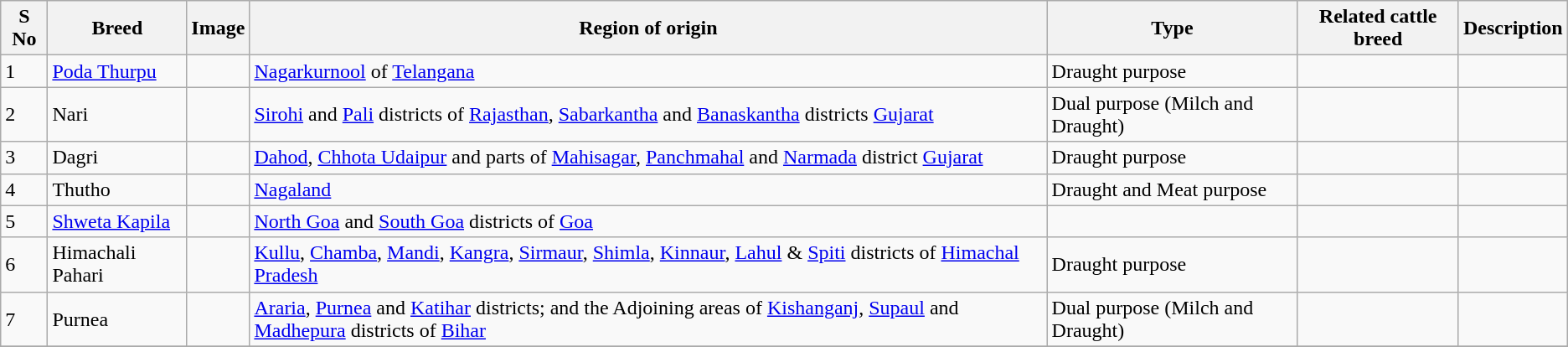<table class="wikitable sortable">
<tr>
<th>S No</th>
<th>Breed</th>
<th>Image</th>
<th>Region of origin</th>
<th>Type</th>
<th>Related cattle breed</th>
<th>Description</th>
</tr>
<tr>
<td>1</td>
<td><a href='#'>Poda Thurpu</a></td>
<td></td>
<td><a href='#'>Nagarkurnool</a> of <a href='#'>Telangana</a></td>
<td>Draught purpose</td>
<td></td>
<td></td>
</tr>
<tr>
<td>2</td>
<td>Nari</td>
<td></td>
<td><a href='#'>Sirohi</a> and <a href='#'>Pali</a> districts of <a href='#'>Rajasthan</a>, <a href='#'>Sabarkantha</a> and <a href='#'>Banaskantha</a> districts <a href='#'>Gujarat</a></td>
<td>Dual purpose (Milch and Draught)</td>
<td></td>
<td></td>
</tr>
<tr>
<td>3</td>
<td>Dagri</td>
<td></td>
<td><a href='#'>Dahod</a>, <a href='#'>Chhota Udaipur</a> and parts of <a href='#'>Mahisagar</a>, <a href='#'>Panchmahal</a> and <a href='#'>Narmada</a> district <a href='#'>Gujarat</a></td>
<td>Draught purpose</td>
<td></td>
<td></td>
</tr>
<tr>
<td>4</td>
<td>Thutho</td>
<td></td>
<td><a href='#'>Nagaland</a></td>
<td>Draught and Meat purpose</td>
<td></td>
<td></td>
</tr>
<tr>
<td>5</td>
<td><a href='#'>Shweta Kapila</a></td>
<td></td>
<td><a href='#'>North Goa</a> and <a href='#'>South Goa</a> districts of <a href='#'>Goa</a></td>
<td></td>
<td></td>
<td></td>
</tr>
<tr>
<td>6</td>
<td>Himachali Pahari</td>
<td></td>
<td><a href='#'>Kullu</a>, <a href='#'>Chamba</a>, <a href='#'>Mandi</a>, <a href='#'>Kangra</a>, <a href='#'>Sirmaur</a>, <a href='#'>Shimla</a>, <a href='#'>Kinnaur</a>, <a href='#'>Lahul</a> & <a href='#'>Spiti</a> districts of <a href='#'>Himachal Pradesh</a></td>
<td>Draught purpose</td>
<td></td>
<td></td>
</tr>
<tr>
<td>7</td>
<td>Purnea</td>
<td></td>
<td><a href='#'>Araria</a>, <a href='#'>Purnea</a> and <a href='#'>Katihar</a> districts; and the Adjoining areas of <a href='#'>Kishanganj</a>, <a href='#'>Supaul</a> and <a href='#'>Madhepura</a> districts of <a href='#'>Bihar</a></td>
<td>Dual purpose (Milch and Draught)</td>
<td></td>
<td></td>
</tr>
<tr>
</tr>
</table>
